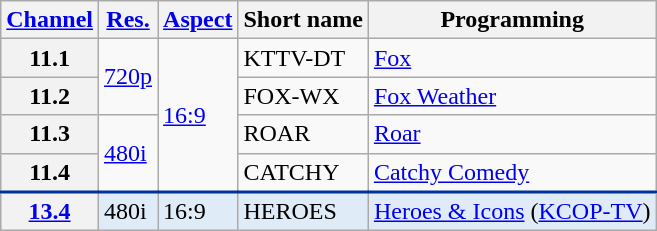<table class="wikitable">
<tr>
<th scope = "col"><a href='#'>Channel</a></th>
<th scope = "col"><a href='#'>Res.</a></th>
<th scope = "col"><a href='#'>Aspect</a></th>
<th scope = "col">Short name</th>
<th scope = "col">Programming</th>
</tr>
<tr>
<th scope = "row">11.1</th>
<td rowspan=2><a href='#'>720p</a></td>
<td rowspan=4><a href='#'>16:9</a></td>
<td>KTTV-DT</td>
<td><a href='#'>Fox</a></td>
</tr>
<tr>
<th scope = "row">11.2</th>
<td>FOX-WX</td>
<td><a href='#'>Fox Weather</a></td>
</tr>
<tr>
<th scope = "row">11.3</th>
<td rowspan=2><a href='#'>480i</a></td>
<td>ROAR</td>
<td><a href='#'>Roar</a></td>
</tr>
<tr>
<th scope = "row">11.4</th>
<td>CATCHY</td>
<td><a href='#'>Catchy Comedy</a></td>
</tr>
<tr style="background-color:#DFEBF6; border-top: 2px solid #003399;">
<th scope = "row"><a href='#'>13.4</a></th>
<td>480i</td>
<td>16:9</td>
<td>HEROES</td>
<td><a href='#'>Heroes & Icons</a> (<a href='#'>KCOP-TV</a>)</td>
</tr>
</table>
